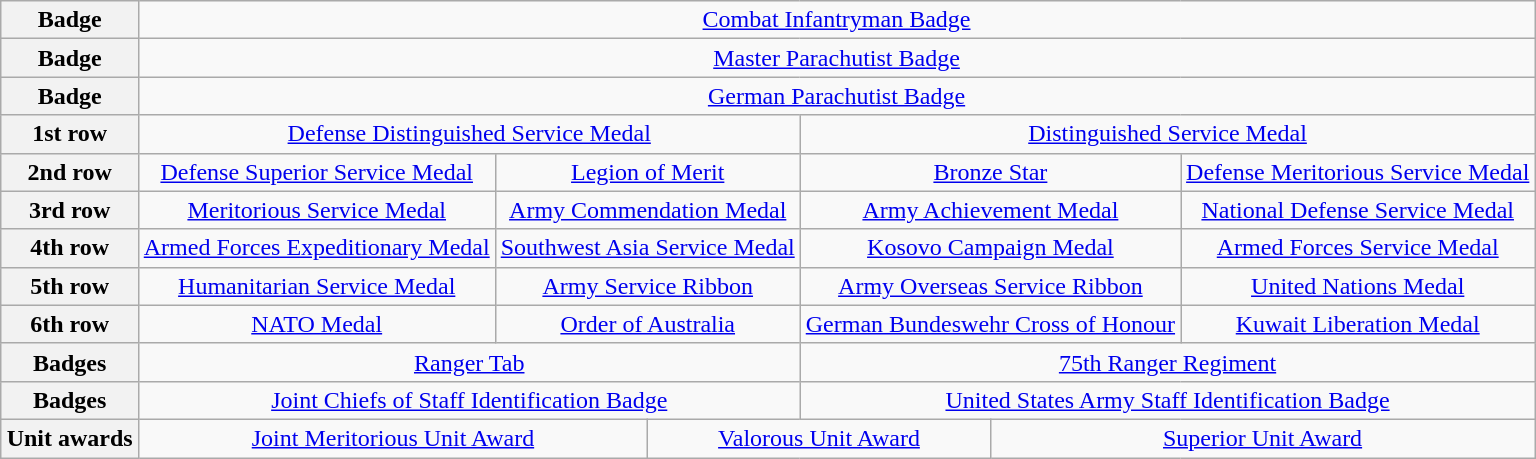<table class="wikitable" style="margin:1em auto; text-align:center;">
<tr>
<th>Badge</th>
<td colspan="12"><a href='#'>Combat Infantryman Badge</a></td>
</tr>
<tr>
<th>Badge</th>
<td colspan="12"><a href='#'>Master Parachutist Badge</a> <br></td>
</tr>
<tr>
<th>Badge</th>
<td colspan="12"><a href='#'>German Parachutist Badge</a> <br></td>
</tr>
<tr>
<th>1st row</th>
<td colspan="6"><a href='#'>Defense Distinguished Service Medal</a> <br></td>
<td colspan="6"><a href='#'>Distinguished Service Medal</a></td>
</tr>
<tr>
<th>2nd row</th>
<td colspan="3"><a href='#'>Defense Superior Service Medal</a></td>
<td colspan="3"><a href='#'>Legion of Merit</a> <br></td>
<td colspan="3"><a href='#'>Bronze Star</a></td>
<td colspan="3"><a href='#'>Defense Meritorious Service Medal</a></td>
</tr>
<tr>
<th>3rd row</th>
<td colspan="3"><a href='#'>Meritorious Service Medal</a> <br></td>
<td colspan="3"><a href='#'>Army Commendation Medal</a> <br></td>
<td colspan="3"><a href='#'>Army Achievement Medal</a></td>
<td colspan="3"><a href='#'>National Defense Service Medal</a> <br></td>
</tr>
<tr>
<th>4th row</th>
<td colspan="3"><a href='#'>Armed Forces Expeditionary Medal</a> <br></td>
<td colspan="3"><a href='#'>Southwest Asia Service Medal</a> <br></td>
<td colspan="3"><a href='#'>Kosovo Campaign Medal</a> <br></td>
<td colspan="3"><a href='#'>Armed Forces Service Medal</a></td>
</tr>
<tr>
<th>5th row</th>
<td colspan="3"><a href='#'>Humanitarian Service Medal</a></td>
<td colspan="3"><a href='#'>Army Service Ribbon</a></td>
<td colspan="3"><a href='#'>Army Overseas Service Ribbon</a></td>
<td colspan="3"><a href='#'>United Nations Medal</a> <br></td>
</tr>
<tr>
<th>6th row</th>
<td colspan="3"><a href='#'>NATO Medal</a> <br></td>
<td colspan="3"><a href='#'>Order of Australia</a> <br></td>
<td colspan="3"><a href='#'>German Bundeswehr Cross of Honour</a> <br></td>
<td colspan="3"><a href='#'>Kuwait Liberation Medal</a> <br></td>
</tr>
<tr>
<th>Badges</th>
<td colspan="6"><a href='#'>Ranger Tab</a></td>
<td colspan="6"><a href='#'>75th Ranger Regiment</a> <br></td>
</tr>
<tr>
<th>Badges</th>
<td colspan="6"><a href='#'>Joint Chiefs of Staff Identification Badge</a></td>
<td colspan="6"><a href='#'>United States Army Staff Identification Badge</a></td>
</tr>
<tr>
<th>Unit awards</th>
<td colspan="4"><a href='#'>Joint Meritorious Unit Award</a></td>
<td colspan="4"><a href='#'>Valorous Unit Award</a></td>
<td colspan="4"><a href='#'>Superior Unit Award</a></td>
</tr>
</table>
